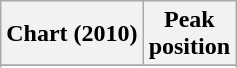<table class="wikitable sortable plainrowheaders">
<tr>
<th scope="col">Chart (2010)</th>
<th scope="col">Peak<br>position</th>
</tr>
<tr>
</tr>
<tr>
</tr>
<tr>
</tr>
<tr>
</tr>
<tr>
</tr>
<tr>
</tr>
<tr>
</tr>
<tr>
</tr>
<tr>
</tr>
<tr>
</tr>
<tr>
</tr>
<tr>
</tr>
</table>
